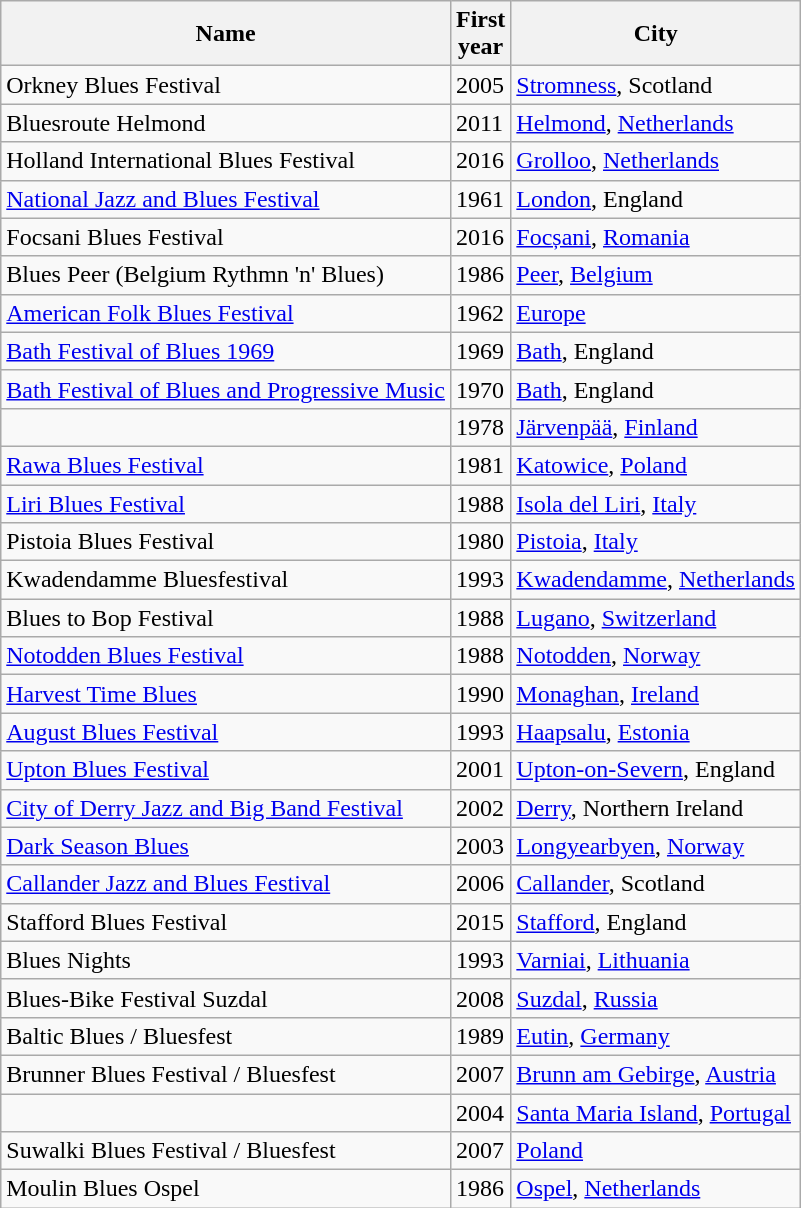<table class="wikitable sortable ">
<tr>
<th>Name</th>
<th>First<br>year</th>
<th>City</th>
</tr>
<tr>
<td>Orkney Blues Festival</td>
<td>2005</td>
<td><a href='#'>Stromness</a>, Scotland</td>
</tr>
<tr>
<td>Bluesroute Helmond</td>
<td>2011</td>
<td><a href='#'>Helmond</a>, <a href='#'>Netherlands</a></td>
</tr>
<tr>
<td>Holland International Blues Festival</td>
<td>2016</td>
<td><a href='#'>Grolloo</a>, <a href='#'>Netherlands</a></td>
</tr>
<tr>
<td><a href='#'>National Jazz and Blues Festival</a></td>
<td>1961</td>
<td><a href='#'>London</a>, England</td>
</tr>
<tr>
<td>Focsani Blues Festival</td>
<td>2016</td>
<td><a href='#'>Focșani</a>, <a href='#'>Romania</a></td>
</tr>
<tr>
<td>Blues Peer (Belgium Rythmn 'n' Blues)</td>
<td>1986</td>
<td><a href='#'>Peer</a>, <a href='#'>Belgium</a></td>
</tr>
<tr>
<td><a href='#'>American Folk Blues Festival</a></td>
<td>1962</td>
<td><a href='#'>Europe</a></td>
</tr>
<tr>
<td><a href='#'>Bath Festival of Blues 1969</a></td>
<td>1969</td>
<td><a href='#'>Bath</a>, England</td>
</tr>
<tr>
<td><a href='#'>Bath Festival of Blues and Progressive Music</a></td>
<td>1970</td>
<td><a href='#'>Bath</a>, England</td>
</tr>
<tr>
<td></td>
<td>1978</td>
<td><a href='#'>Järvenpää</a>, <a href='#'>Finland</a></td>
</tr>
<tr>
<td><a href='#'>Rawa Blues Festival</a></td>
<td>1981</td>
<td><a href='#'>Katowice</a>, <a href='#'>Poland</a></td>
</tr>
<tr>
<td><a href='#'>Liri Blues Festival</a></td>
<td>1988</td>
<td><a href='#'>Isola del Liri</a>, <a href='#'>Italy</a></td>
</tr>
<tr>
<td>Pistoia Blues Festival</td>
<td>1980</td>
<td><a href='#'>Pistoia</a>, <a href='#'>Italy</a></td>
</tr>
<tr>
<td>Kwadendamme Bluesfestival</td>
<td>1993</td>
<td><a href='#'>Kwadendamme</a>, <a href='#'>Netherlands</a></td>
</tr>
<tr>
<td>Blues to Bop Festival</td>
<td>1988</td>
<td><a href='#'>Lugano</a>, <a href='#'>Switzerland</a></td>
</tr>
<tr>
<td><a href='#'>Notodden Blues Festival</a></td>
<td>1988</td>
<td><a href='#'>Notodden</a>, <a href='#'>Norway</a></td>
</tr>
<tr>
<td><a href='#'>Harvest Time Blues</a></td>
<td>1990</td>
<td><a href='#'>Monaghan</a>, <a href='#'>Ireland</a></td>
</tr>
<tr>
<td><a href='#'>August Blues Festival</a></td>
<td>1993</td>
<td><a href='#'>Haapsalu</a>, <a href='#'>Estonia</a></td>
</tr>
<tr>
<td><a href='#'>Upton Blues Festival</a></td>
<td>2001</td>
<td><a href='#'>Upton-on-Severn</a>, England</td>
</tr>
<tr>
<td><a href='#'>City of Derry Jazz and Big Band Festival</a></td>
<td>2002</td>
<td><a href='#'>Derry</a>, Northern Ireland</td>
</tr>
<tr>
<td><a href='#'>Dark Season Blues</a></td>
<td>2003</td>
<td><a href='#'>Longyearbyen</a>, <a href='#'>Norway</a></td>
</tr>
<tr>
<td><a href='#'>Callander Jazz and Blues Festival</a></td>
<td>2006</td>
<td><a href='#'>Callander</a>, Scotland</td>
</tr>
<tr>
<td>Stafford Blues Festival</td>
<td>2015</td>
<td><a href='#'>Stafford</a>, England</td>
</tr>
<tr>
<td>Blues Nights</td>
<td>1993</td>
<td><a href='#'>Varniai</a>, <a href='#'>Lithuania</a></td>
</tr>
<tr>
<td>Blues-Bike Festival Suzdal</td>
<td>2008</td>
<td><a href='#'>Suzdal</a>, <a href='#'>Russia</a></td>
</tr>
<tr>
<td>Baltic Blues / Bluesfest</td>
<td>1989</td>
<td><a href='#'>Eutin</a>, <a href='#'>Germany</a></td>
</tr>
<tr>
<td>Brunner Blues Festival / Bluesfest</td>
<td>2007</td>
<td><a href='#'>Brunn am Gebirge</a>, <a href='#'>Austria</a></td>
</tr>
<tr>
<td></td>
<td>2004</td>
<td><a href='#'>Santa Maria Island</a>, <a href='#'>Portugal</a></td>
</tr>
<tr>
<td>Suwalki Blues Festival / Bluesfest</td>
<td>2007</td>
<td><a href='#'>Poland</a></td>
</tr>
<tr>
<td>Moulin Blues Ospel</td>
<td>1986</td>
<td><a href='#'>Ospel</a>, <a href='#'>Netherlands</a></td>
</tr>
</table>
